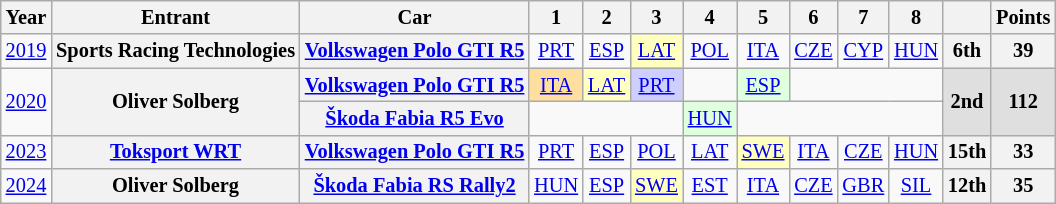<table class="wikitable" style="text-align:center; font-size:85%">
<tr>
<th>Year</th>
<th>Entrant</th>
<th>Car</th>
<th>1</th>
<th>2</th>
<th>3</th>
<th>4</th>
<th>5</th>
<th>6</th>
<th>7</th>
<th>8</th>
<th></th>
<th>Points</th>
</tr>
<tr>
<td><a href='#'>2019</a></td>
<th nowrap>Sports Racing Technologies</th>
<th nowrap><a href='#'>Volkswagen Polo GTI R5</a></th>
<td><a href='#'>PRT</a></td>
<td><a href='#'>ESP</a></td>
<td style="background:#FFFFBF"><a href='#'>LAT</a><br></td>
<td><a href='#'>POL</a></td>
<td><a href='#'>ITA</a></td>
<td><a href='#'>CZE</a></td>
<td><a href='#'>CYP</a></td>
<td><a href='#'>HUN</a></td>
<th>6th</th>
<th>39</th>
</tr>
<tr>
<td rowspan="2"><a href='#'>2020</a></td>
<th rowspan="2" nowrap>Oliver Solberg</th>
<th nowrap><a href='#'>Volkswagen Polo GTI R5</a></th>
<td style="background:#FFDF9F;"><a href='#'>ITA</a><br></td>
<td style="background:#FFFFBF;"><a href='#'>LAT</a><br></td>
<td style="background:#CFCFFF;"><a href='#'>PRT</a><br></td>
<td></td>
<td style="background:#DFFFDF;"><a href='#'>ESP</a><br></td>
<td colspan=3></td>
<th rowspan="2" style="background:#DFDFDF;">2nd</th>
<th rowspan="2" style="background:#DFDFDF;">112</th>
</tr>
<tr>
<th nowrap><a href='#'>Škoda Fabia R5 Evo</a></th>
<td colspan=3></td>
<td style="background:#DFFFDF;"><a href='#'>HUN</a><br></td>
<td colspan=4></td>
</tr>
<tr>
<td><a href='#'>2023</a></td>
<th nowrap><a href='#'>Toksport WRT</a></th>
<th nowrap><a href='#'>Volkswagen Polo GTI R5</a></th>
<td><a href='#'>PRT</a></td>
<td><a href='#'>ESP</a></td>
<td><a href='#'>POL</a></td>
<td><a href='#'>LAT</a></td>
<td style="background:#FFFFBF"><a href='#'>SWE</a><br></td>
<td><a href='#'>ITA</a></td>
<td><a href='#'>CZE</a></td>
<td><a href='#'>HUN</a></td>
<th>15th</th>
<th>33</th>
</tr>
<tr>
<td><a href='#'>2024</a></td>
<th nowrap>Oliver Solberg</th>
<th nowrap><a href='#'>Škoda Fabia RS Rally2</a></th>
<td><a href='#'>HUN</a></td>
<td><a href='#'>ESP</a></td>
<td style="background:#FFFFBF;"><a href='#'>SWE</a><br></td>
<td><a href='#'>EST</a></td>
<td><a href='#'>ITA</a></td>
<td><a href='#'>CZE</a></td>
<td><a href='#'>GBR</a></td>
<td><a href='#'>SIL</a></td>
<th>12th</th>
<th>35</th>
</tr>
</table>
